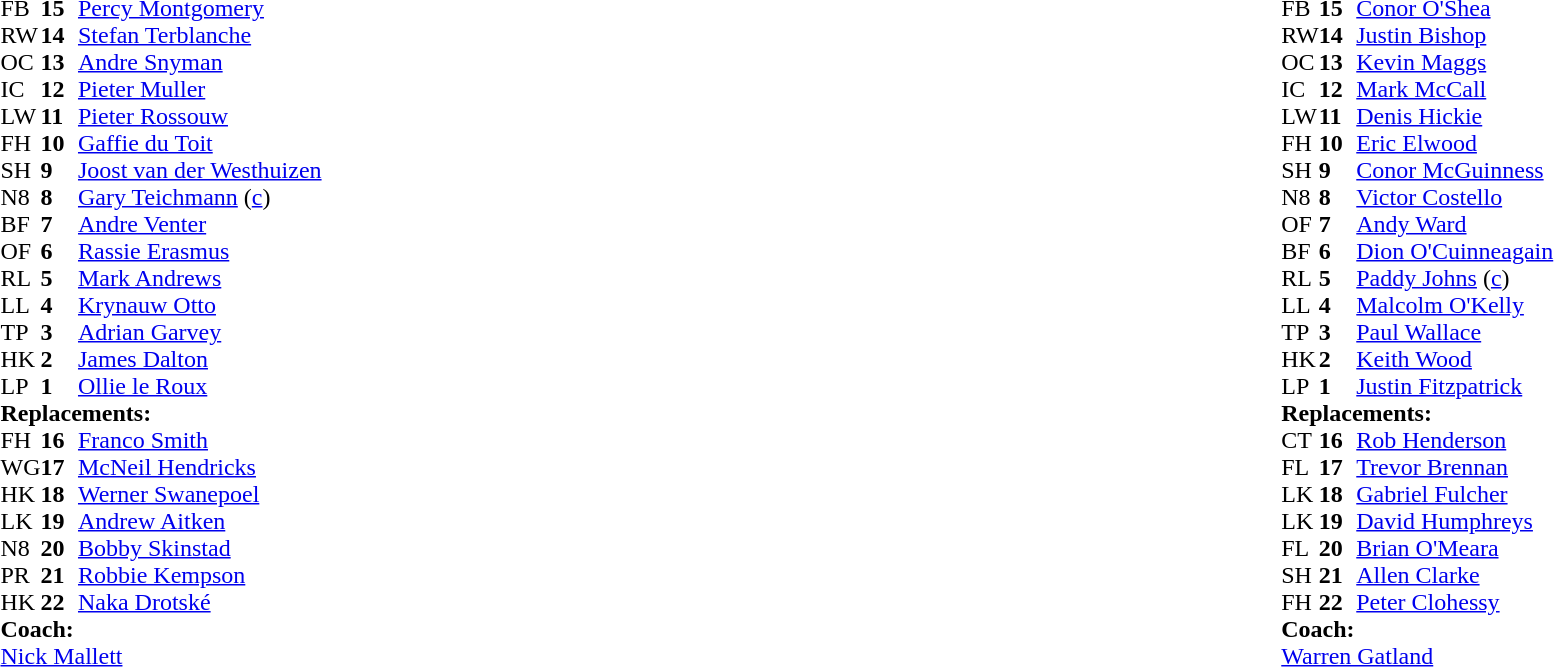<table style="width:100%;">
<tr>
<td style="vertical-align:top; width:50%"><br><table cellspacing="0" cellpadding="0">
<tr>
<th width="25"></th>
<th width="25"></th>
</tr>
<tr>
<td>FB</td>
<td><strong>15</strong></td>
<td><a href='#'>Percy Montgomery</a></td>
</tr>
<tr>
<td>RW</td>
<td><strong>14</strong></td>
<td><a href='#'>Stefan Terblanche</a></td>
</tr>
<tr>
<td>OC</td>
<td><strong>13</strong></td>
<td><a href='#'>Andre Snyman</a></td>
</tr>
<tr>
<td>IC</td>
<td><strong>12</strong></td>
<td><a href='#'>Pieter Muller</a></td>
</tr>
<tr>
<td>LW</td>
<td><strong>11</strong></td>
<td><a href='#'>Pieter Rossouw</a></td>
</tr>
<tr>
<td>FH</td>
<td><strong>10</strong></td>
<td><a href='#'>Gaffie du Toit</a></td>
<td></td>
<td></td>
</tr>
<tr>
<td>SH</td>
<td><strong>9</strong></td>
<td><a href='#'>Joost van der Westhuizen</a></td>
</tr>
<tr>
<td>N8</td>
<td><strong>8</strong></td>
<td><a href='#'>Gary Teichmann</a> (<a href='#'>c</a>)</td>
</tr>
<tr>
<td>BF</td>
<td><strong>7</strong></td>
<td><a href='#'>Andre Venter</a></td>
</tr>
<tr>
<td>OF</td>
<td><strong>6</strong></td>
<td><a href='#'>Rassie Erasmus</a></td>
</tr>
<tr>
<td>RL</td>
<td><strong>5</strong></td>
<td><a href='#'>Mark Andrews</a></td>
</tr>
<tr>
<td>LL</td>
<td><strong>4</strong></td>
<td><a href='#'>Krynauw Otto</a></td>
</tr>
<tr>
<td>TP</td>
<td><strong>3</strong></td>
<td><a href='#'>Adrian Garvey</a></td>
</tr>
<tr>
<td>HK</td>
<td><strong>2</strong></td>
<td><a href='#'>James Dalton</a></td>
</tr>
<tr>
<td>LP</td>
<td><strong>1</strong></td>
<td><a href='#'>Ollie le Roux</a></td>
</tr>
<tr>
<td colspan=3><strong>Replacements:</strong></td>
</tr>
<tr>
<td>FH</td>
<td><strong>16</strong></td>
<td><a href='#'>Franco Smith</a></td>
<td></td>
<td></td>
</tr>
<tr>
<td>WG</td>
<td><strong>17</strong></td>
<td><a href='#'>McNeil Hendricks</a></td>
</tr>
<tr>
<td>HK</td>
<td><strong>18</strong></td>
<td><a href='#'>Werner Swanepoel</a></td>
</tr>
<tr>
<td>LK</td>
<td><strong>19</strong></td>
<td><a href='#'>Andrew Aitken</a></td>
</tr>
<tr>
<td>N8</td>
<td><strong>20</strong></td>
<td><a href='#'>Bobby Skinstad</a></td>
</tr>
<tr>
<td>PR</td>
<td><strong>21</strong></td>
<td><a href='#'>Robbie Kempson</a></td>
</tr>
<tr>
<td>HK</td>
<td><strong>22</strong></td>
<td><a href='#'>Naka Drotské</a></td>
</tr>
<tr>
<td colspan=3><strong>Coach:</strong></td>
</tr>
<tr>
<td colspan="4"> <a href='#'>Nick Mallett</a></td>
</tr>
</table>
</td>
<td style="vertical-align:top; width:50%"><br><table cellspacing="0" cellpadding="0" style="margin:auto">
<tr>
<th width="25"></th>
<th width="25"></th>
</tr>
<tr>
<td>FB</td>
<td><strong>15</strong></td>
<td><a href='#'>Conor O'Shea</a></td>
</tr>
<tr>
<td>RW</td>
<td><strong>14</strong></td>
<td><a href='#'>Justin Bishop</a></td>
</tr>
<tr>
<td>OC</td>
<td><strong>13</strong></td>
<td><a href='#'>Kevin Maggs</a></td>
</tr>
<tr>
<td>IC</td>
<td><strong>12</strong></td>
<td><a href='#'>Mark McCall</a></td>
</tr>
<tr>
<td>LW</td>
<td><strong>11</strong></td>
<td><a href='#'>Denis Hickie</a></td>
</tr>
<tr>
<td>FH</td>
<td><strong>10</strong></td>
<td><a href='#'>Eric Elwood</a></td>
</tr>
<tr>
<td>SH</td>
<td><strong>9</strong></td>
<td><a href='#'>Conor McGuinness</a></td>
</tr>
<tr>
<td>N8</td>
<td><strong>8</strong></td>
<td><a href='#'>Victor Costello</a></td>
</tr>
<tr>
<td>OF</td>
<td><strong>7</strong></td>
<td><a href='#'>Andy Ward</a></td>
</tr>
<tr>
<td>BF</td>
<td><strong>6</strong></td>
<td><a href='#'>Dion O'Cuinneagain</a></td>
</tr>
<tr>
<td>RL</td>
<td><strong>5</strong></td>
<td><a href='#'>Paddy Johns</a> (<a href='#'>c</a>)</td>
</tr>
<tr>
<td>LL</td>
<td><strong>4</strong></td>
<td><a href='#'>Malcolm O'Kelly</a></td>
</tr>
<tr>
<td>TP</td>
<td><strong>3</strong></td>
<td><a href='#'>Paul Wallace</a></td>
</tr>
<tr>
<td>HK</td>
<td><strong>2</strong></td>
<td><a href='#'>Keith Wood</a></td>
</tr>
<tr>
<td>LP</td>
<td><strong>1</strong></td>
<td><a href='#'>Justin Fitzpatrick</a></td>
</tr>
<tr>
<td colspan=3><strong>Replacements:</strong></td>
</tr>
<tr>
<td>CT</td>
<td><strong>16</strong></td>
<td><a href='#'>Rob Henderson</a></td>
<td></td>
<td></td>
</tr>
<tr>
<td>FL</td>
<td><strong>17</strong></td>
<td><a href='#'>Trevor Brennan</a></td>
<td></td>
<td></td>
</tr>
<tr>
<td>LK</td>
<td><strong>18</strong></td>
<td><a href='#'>Gabriel Fulcher</a></td>
<td></td>
<td></td>
</tr>
<tr>
<td>LK</td>
<td><strong>19</strong></td>
<td><a href='#'>David Humphreys</a></td>
</tr>
<tr>
<td>FL</td>
<td><strong>20</strong></td>
<td><a href='#'>Brian O'Meara</a></td>
</tr>
<tr>
<td>SH</td>
<td><strong>21</strong></td>
<td><a href='#'>Allen Clarke</a></td>
</tr>
<tr>
<td>FH</td>
<td><strong>22</strong></td>
<td><a href='#'>Peter Clohessy</a></td>
</tr>
<tr>
<td colspan=3><strong>Coach:</strong></td>
</tr>
<tr>
<td colspan="4"> <a href='#'>Warren Gatland</a></td>
</tr>
</table>
</td>
</tr>
</table>
